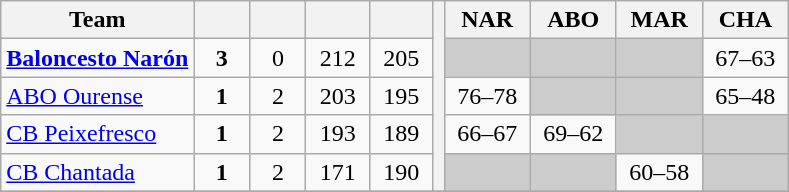<table class="wikitable" style="text-align:center">
<tr>
<th>Team</th>
<th width=30></th>
<th width=30></th>
<th width=35></th>
<th width=35></th>
<th rowspan=5></th>
<th width=50>NAR</th>
<th width=50>ABO</th>
<th width=50>MAR</th>
<th width=50>CHA</th>
</tr>
<tr>
<td align="left"><strong><a href='#'>Baloncesto Narón</a></strong></td>
<td><strong>3</strong></td>
<td>0</td>
<td>212</td>
<td>205</td>
<td style="background:#cccccc"></td>
<td style="background:#cccccc"></td>
<td style="background:#cccccc"></td>
<td>67–63</td>
</tr>
<tr>
<td align="left"><a href='#'>ABO Ourense</a></td>
<td><strong>1</strong></td>
<td>2</td>
<td>203</td>
<td>195</td>
<td>76–78</td>
<td style="background:#cccccc"></td>
<td style="background:#cccccc"></td>
<td>65–48</td>
</tr>
<tr>
<td align="left"><a href='#'>CB Peixefresco</a></td>
<td><strong>1</strong></td>
<td>2</td>
<td>193</td>
<td>189</td>
<td>66–67</td>
<td>69–62</td>
<td style="background:#cccccc"></td>
<td style="background:#cccccc"></td>
</tr>
<tr>
<td align="left"><a href='#'>CB Chantada</a></td>
<td><strong>1</strong></td>
<td>2</td>
<td>171</td>
<td>190</td>
<td style="background:#cccccc"></td>
<td style="background:#cccccc"></td>
<td>60–58</td>
<td style="background:#cccccc"></td>
</tr>
<tr>
</tr>
</table>
